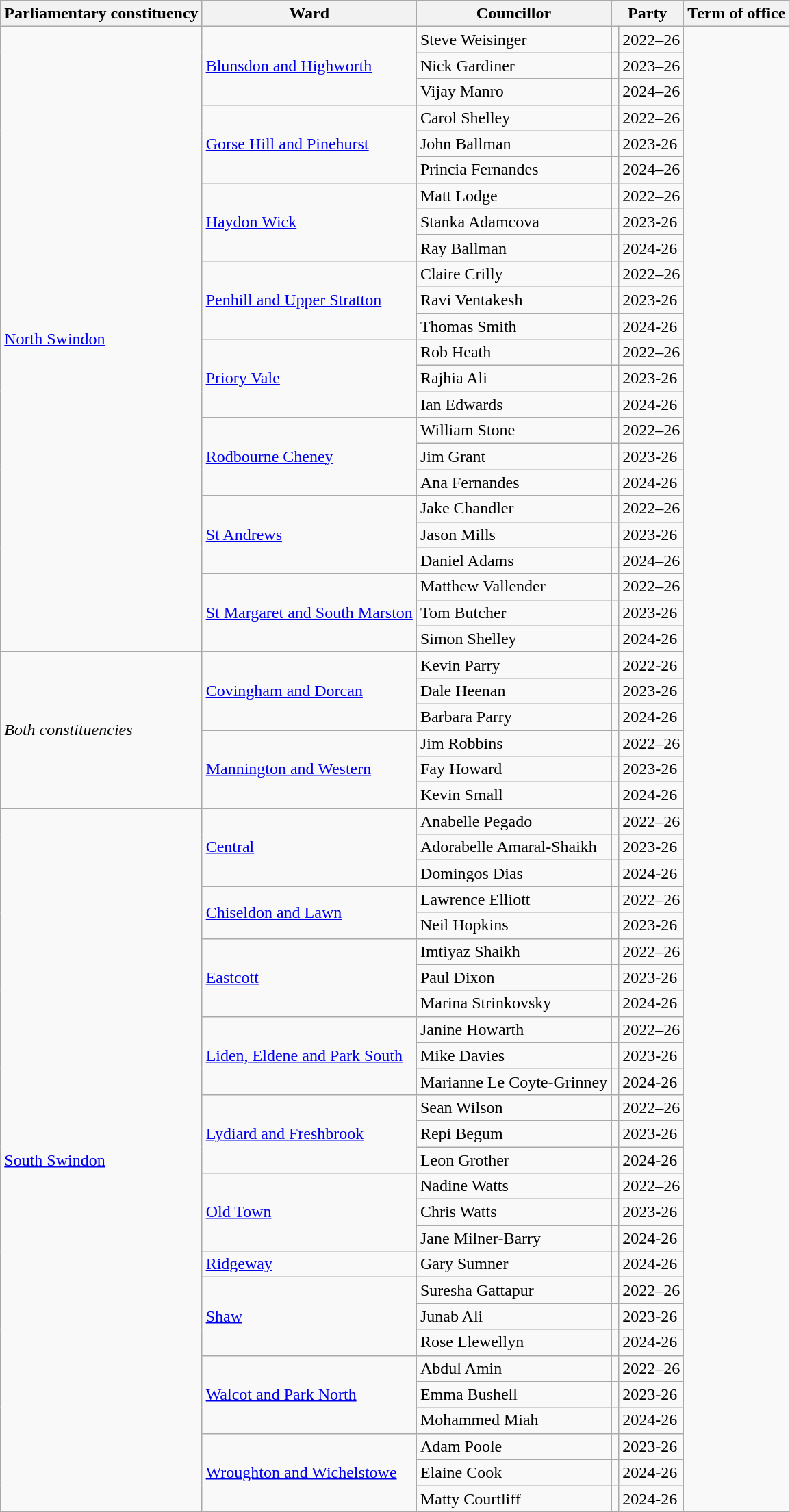<table class="wikitable">
<tr>
<th>Parliamentary constituency</th>
<th>Ward</th>
<th>Councillor</th>
<th colspan="2">Party</th>
<th>Term of office</th>
</tr>
<tr>
<td rowspan="24"><a href='#'>North Swindon</a></td>
<td rowspan="3"><a href='#'>Blunsdon and Highworth</a></td>
<td>Steve Weisinger</td>
<td></td>
<td>2022–26</td>
</tr>
<tr>
<td>Nick Gardiner</td>
<td></td>
<td>2023–26</td>
</tr>
<tr>
<td>Vijay Manro</td>
<td></td>
<td>2024–26</td>
</tr>
<tr>
<td rowspan="3"><a href='#'>Gorse Hill and Pinehurst</a></td>
<td>Carol Shelley</td>
<td></td>
<td>2022–26</td>
</tr>
<tr>
<td>John Ballman</td>
<td></td>
<td>2023-26</td>
</tr>
<tr>
<td>Princia Fernandes</td>
<td></td>
<td>2024–26</td>
</tr>
<tr>
<td rowspan="3"><a href='#'>Haydon Wick</a></td>
<td>Matt Lodge</td>
<td></td>
<td>2022–26</td>
</tr>
<tr>
<td>Stanka Adamcova</td>
<td></td>
<td>2023-26</td>
</tr>
<tr>
<td>Ray Ballman</td>
<td></td>
<td scope="row" style="text-align: left;">2024-26</td>
</tr>
<tr>
<td rowspan="3"><a href='#'>Penhill and Upper Stratton</a></td>
<td>Claire Crilly</td>
<td></td>
<td>2022–26</td>
</tr>
<tr>
<td>Ravi Ventakesh</td>
<td></td>
<td>2023-26</td>
</tr>
<tr>
<td>Thomas Smith</td>
<td></td>
<td scope="row" style="text-align: left;">2024-26</td>
</tr>
<tr>
<td rowspan="3"><a href='#'>Priory Vale</a></td>
<td>Rob Heath</td>
<td></td>
<td>2022–26</td>
</tr>
<tr>
<td>Rajhia Ali</td>
<td></td>
<td>2023-26</td>
</tr>
<tr>
<td>Ian Edwards</td>
<td></td>
<td scope="row" style="text-align: left;">2024-26</td>
</tr>
<tr>
<td rowspan="3"><a href='#'>Rodbourne Cheney</a></td>
<td>William Stone</td>
<td></td>
<td>2022–26</td>
</tr>
<tr>
<td>Jim Grant</td>
<td></td>
<td>2023-26</td>
</tr>
<tr>
<td>Ana Fernandes</td>
<td></td>
<td scope="row" style="text-align: left;">2024-26</td>
</tr>
<tr>
<td rowspan="3"><a href='#'>St Andrews</a></td>
<td>Jake Chandler</td>
<td></td>
<td>2022–26</td>
</tr>
<tr>
<td>Jason Mills</td>
<td></td>
<td>2023-26</td>
</tr>
<tr>
<td>Daniel Adams</td>
<td></td>
<td>2024–26</td>
</tr>
<tr>
<td rowspan="3"><a href='#'>St Margaret and South Marston</a></td>
<td>Matthew Vallender</td>
<td></td>
<td>2022–26</td>
</tr>
<tr>
<td>Tom Butcher</td>
<td></td>
<td>2023-26</td>
</tr>
<tr>
<td>Simon Shelley</td>
<td></td>
<td scope="row" style="text-align: left;">2024-26</td>
</tr>
<tr>
<td rowspan="6"><em>Both constituencies</em></td>
<td rowspan="3"><a href='#'>Covingham and Dorcan</a></td>
<td>Kevin Parry</td>
<td></td>
<td>2022-26</td>
</tr>
<tr>
<td>Dale Heenan</td>
<td></td>
<td>2023-26</td>
</tr>
<tr>
<td>Barbara Parry</td>
<td></td>
<td>2024-26</td>
</tr>
<tr>
<td rowspan="3"><a href='#'>Mannington and Western</a></td>
<td>Jim Robbins</td>
<td></td>
<td>2022–26</td>
</tr>
<tr>
<td>Fay Howard</td>
<td></td>
<td>2023-26</td>
</tr>
<tr>
<td>Kevin Small</td>
<td></td>
<td>2024-26</td>
</tr>
<tr>
<td rowspan="27"><a href='#'>South Swindon</a></td>
<td rowspan="3"><a href='#'>Central</a></td>
<td>Anabelle Pegado</td>
<td></td>
<td>2022–26</td>
</tr>
<tr>
<td>Adorabelle Amaral-Shaikh</td>
<td></td>
<td>2023-26</td>
</tr>
<tr>
<td>Domingos Dias</td>
<td></td>
<td scope="row" style="text-align: left;">2024-26</td>
</tr>
<tr>
<td rowspan="2"><a href='#'>Chiseldon and Lawn</a></td>
<td>Lawrence Elliott</td>
<td></td>
<td>2022–26</td>
</tr>
<tr>
<td>Neil Hopkins</td>
<td></td>
<td>2023-26</td>
</tr>
<tr>
<td rowspan="3"><a href='#'>Eastcott</a></td>
<td>Imtiyaz Shaikh</td>
<td></td>
<td>2022–26</td>
</tr>
<tr>
<td>Paul Dixon</td>
<td></td>
<td>2023-26</td>
</tr>
<tr>
<td>Marina Strinkovsky</td>
<td></td>
<td>2024-26</td>
</tr>
<tr>
<td rowspan="3"><a href='#'>Liden, Eldene and Park South</a></td>
<td>Janine Howarth</td>
<td></td>
<td>2022–26</td>
</tr>
<tr>
<td>Mike Davies</td>
<td></td>
<td>2023-26</td>
</tr>
<tr>
<td>Marianne Le Coyte-Grinney</td>
<td></td>
<td scope="row" style="text-align: left;">2024-26</td>
</tr>
<tr>
<td rowspan="3"><a href='#'>Lydiard and Freshbrook</a></td>
<td>Sean Wilson</td>
<td></td>
<td>2022–26</td>
</tr>
<tr>
<td>Repi Begum</td>
<td></td>
<td>2023-26</td>
</tr>
<tr>
<td>Leon Grother</td>
<td></td>
<td scope="row" style="text-align: left;">2024-26</td>
</tr>
<tr>
<td rowspan="3"><a href='#'>Old Town</a></td>
<td>Nadine Watts</td>
<td></td>
<td>2022–26</td>
</tr>
<tr>
<td>Chris Watts</td>
<td></td>
<td>2023-26</td>
</tr>
<tr>
<td>Jane Milner-Barry</td>
<td></td>
<td>2024-26</td>
</tr>
<tr>
<td><a href='#'>Ridgeway</a></td>
<td>Gary Sumner</td>
<td></td>
<td>2024-26</td>
</tr>
<tr>
<td rowspan="3"><a href='#'>Shaw</a></td>
<td>Suresha Gattapur</td>
<td></td>
<td>2022–26</td>
</tr>
<tr>
<td>Junab Ali</td>
<td></td>
<td>2023-26</td>
</tr>
<tr>
<td>Rose Llewellyn</td>
<td></td>
<td scope="row" style="text-align: left;">2024-26</td>
</tr>
<tr>
<td rowspan="3"><a href='#'>Walcot and Park North</a></td>
<td>Abdul Amin</td>
<td></td>
<td>2022–26</td>
</tr>
<tr>
<td>Emma Bushell</td>
<td></td>
<td>2023-26</td>
</tr>
<tr>
<td>Mohammed Miah</td>
<td></td>
<td>2024-26</td>
</tr>
<tr>
<td rowspan="3"><a href='#'>Wroughton and Wichelstowe</a></td>
<td>Adam Poole</td>
<td></td>
<td scope="row" style="text-align: left;">2023-26</td>
</tr>
<tr>
<td>Elaine Cook</td>
<td></td>
<td scope="row" style="text-align: left;">2024-26</td>
</tr>
<tr>
<td>Matty Courtliff</td>
<td></td>
<td>2024-26</td>
</tr>
</table>
